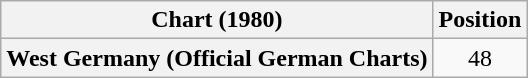<table class="wikitable plainrowheaders" style="text-align:center">
<tr>
<th>Chart (1980)</th>
<th>Position</th>
</tr>
<tr>
<th scope="row">West Germany (Official German Charts)</th>
<td>48</td>
</tr>
</table>
